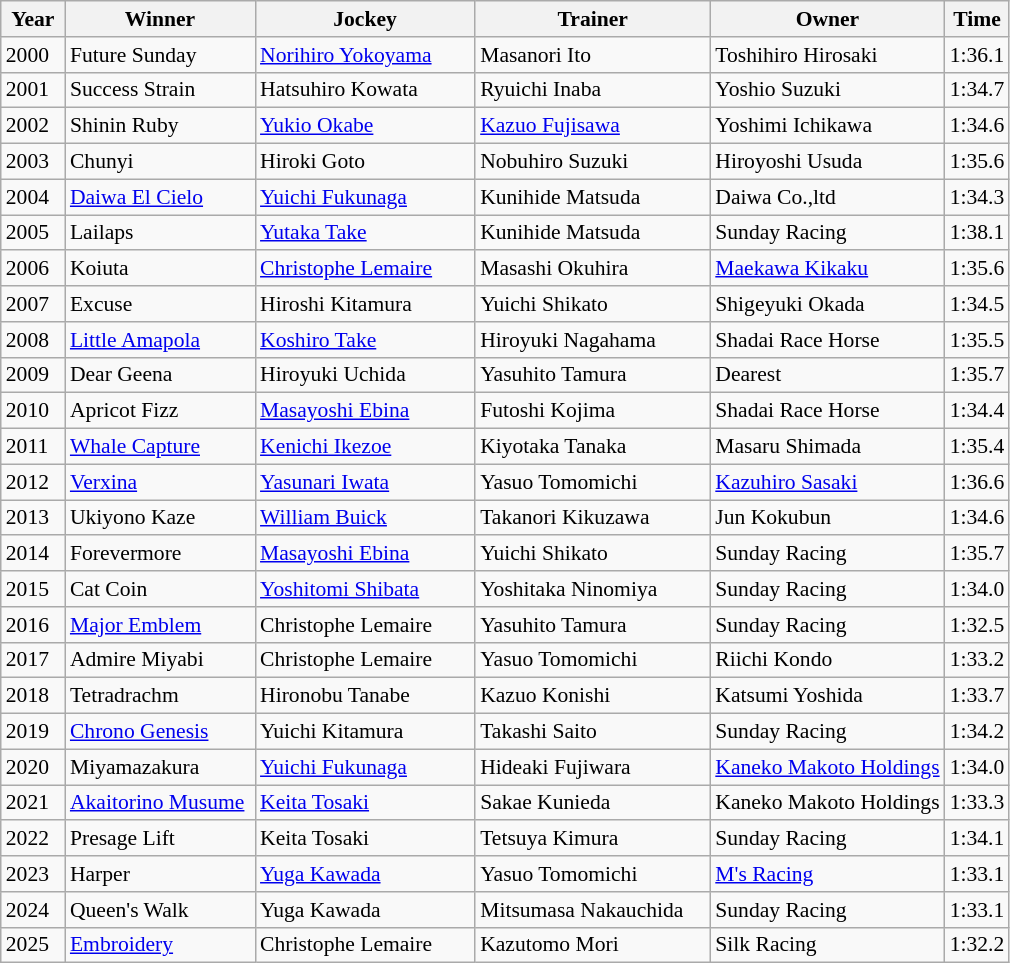<table class="wikitable sortable" style="font-size:90%">
<tr>
<th width="36px">Year<br></th>
<th width="120px">Winner<br></th>
<th width="140px">Jockey<br></th>
<th width="150px">Trainer<br></th>
<th>Owner</th>
<th>Time<br></th>
</tr>
<tr>
<td>2000</td>
<td>Future Sunday</td>
<td><a href='#'>Norihiro Yokoyama</a></td>
<td>Masanori Ito</td>
<td>Toshihiro Hirosaki</td>
<td>1:36.1</td>
</tr>
<tr>
<td>2001</td>
<td>Success Strain</td>
<td>Hatsuhiro Kowata</td>
<td>Ryuichi Inaba</td>
<td>Yoshio Suzuki</td>
<td>1:34.7</td>
</tr>
<tr>
<td>2002</td>
<td>Shinin Ruby</td>
<td><a href='#'>Yukio Okabe</a></td>
<td><a href='#'>Kazuo Fujisawa</a></td>
<td>Yoshimi Ichikawa</td>
<td>1:34.6</td>
</tr>
<tr>
<td>2003</td>
<td>Chunyi</td>
<td>Hiroki Goto</td>
<td>Nobuhiro Suzuki</td>
<td>Hiroyoshi Usuda</td>
<td>1:35.6</td>
</tr>
<tr>
<td>2004</td>
<td><a href='#'>Daiwa El Cielo</a></td>
<td><a href='#'>Yuichi Fukunaga</a></td>
<td>Kunihide Matsuda</td>
<td>Daiwa Co.,ltd</td>
<td>1:34.3</td>
</tr>
<tr>
<td>2005</td>
<td>Lailaps</td>
<td><a href='#'>Yutaka Take</a></td>
<td>Kunihide Matsuda</td>
<td>Sunday Racing</td>
<td>1:38.1</td>
</tr>
<tr>
<td>2006</td>
<td>Koiuta</td>
<td><a href='#'>Christophe Lemaire</a></td>
<td>Masashi Okuhira</td>
<td><a href='#'>Maekawa Kikaku</a></td>
<td>1:35.6</td>
</tr>
<tr>
<td>2007</td>
<td>Excuse</td>
<td>Hiroshi Kitamura</td>
<td>Yuichi Shikato</td>
<td>Shigeyuki Okada</td>
<td>1:34.5</td>
</tr>
<tr>
<td>2008</td>
<td><a href='#'>Little Amapola</a></td>
<td><a href='#'>Koshiro Take</a></td>
<td>Hiroyuki Nagahama</td>
<td>Shadai Race Horse</td>
<td>1:35.5</td>
</tr>
<tr>
<td>2009</td>
<td>Dear Geena</td>
<td>Hiroyuki Uchida</td>
<td>Yasuhito Tamura</td>
<td>Dearest</td>
<td>1:35.7</td>
</tr>
<tr>
<td>2010</td>
<td>Apricot Fizz</td>
<td><a href='#'>Masayoshi Ebina</a></td>
<td>Futoshi Kojima</td>
<td>Shadai Race Horse</td>
<td>1:34.4</td>
</tr>
<tr>
<td>2011</td>
<td><a href='#'>Whale Capture</a></td>
<td><a href='#'>Kenichi Ikezoe</a></td>
<td>Kiyotaka Tanaka</td>
<td>Masaru Shimada</td>
<td>1:35.4</td>
</tr>
<tr>
<td>2012</td>
<td><a href='#'>Verxina</a></td>
<td><a href='#'>Yasunari Iwata</a></td>
<td>Yasuo Tomomichi</td>
<td><a href='#'>Kazuhiro Sasaki</a></td>
<td>1:36.6</td>
</tr>
<tr>
<td>2013</td>
<td>Ukiyono Kaze</td>
<td><a href='#'>William Buick</a></td>
<td>Takanori Kikuzawa</td>
<td>Jun Kokubun</td>
<td>1:34.6</td>
</tr>
<tr>
<td>2014</td>
<td>Forevermore</td>
<td><a href='#'>Masayoshi Ebina</a></td>
<td>Yuichi Shikato</td>
<td>Sunday Racing</td>
<td>1:35.7</td>
</tr>
<tr>
<td>2015</td>
<td>Cat Coin</td>
<td><a href='#'>Yoshitomi Shibata</a></td>
<td>Yoshitaka Ninomiya</td>
<td>Sunday Racing</td>
<td>1:34.0</td>
</tr>
<tr>
<td>2016</td>
<td><a href='#'>Major Emblem</a></td>
<td>Christophe Lemaire</td>
<td>Yasuhito Tamura</td>
<td>Sunday Racing</td>
<td>1:32.5</td>
</tr>
<tr>
<td>2017</td>
<td>Admire Miyabi</td>
<td>Christophe Lemaire</td>
<td>Yasuo Tomomichi</td>
<td>Riichi Kondo</td>
<td>1:33.2</td>
</tr>
<tr>
<td>2018</td>
<td>Tetradrachm</td>
<td>Hironobu Tanabe</td>
<td>Kazuo Konishi</td>
<td>Katsumi Yoshida</td>
<td>1:33.7</td>
</tr>
<tr>
<td>2019</td>
<td><a href='#'>Chrono Genesis</a></td>
<td>Yuichi Kitamura</td>
<td>Takashi Saito</td>
<td>Sunday Racing</td>
<td>1:34.2</td>
</tr>
<tr>
<td>2020</td>
<td>Miyamazakura</td>
<td><a href='#'>Yuichi Fukunaga</a></td>
<td>Hideaki Fujiwara</td>
<td><a href='#'>Kaneko Makoto Holdings</a></td>
<td>1:34.0</td>
</tr>
<tr>
<td>2021</td>
<td><a href='#'>Akaitorino Musume</a></td>
<td><a href='#'>Keita Tosaki</a></td>
<td>Sakae Kunieda</td>
<td>Kaneko Makoto Holdings</td>
<td>1:33.3</td>
</tr>
<tr>
<td>2022</td>
<td>Presage Lift</td>
<td>Keita Tosaki</td>
<td>Tetsuya Kimura</td>
<td>Sunday Racing</td>
<td>1:34.1</td>
</tr>
<tr>
<td>2023</td>
<td>Harper</td>
<td><a href='#'>Yuga Kawada</a></td>
<td>Yasuo Tomomichi</td>
<td><a href='#'>M's Racing</a></td>
<td>1:33.1</td>
</tr>
<tr>
<td>2024</td>
<td>Queen's Walk</td>
<td>Yuga Kawada</td>
<td>Mitsumasa Nakauchida</td>
<td>Sunday Racing</td>
<td>1:33.1</td>
</tr>
<tr>
<td>2025</td>
<td><a href='#'>Embroidery</a></td>
<td>Christophe Lemaire</td>
<td>Kazutomo Mori</td>
<td>Silk Racing</td>
<td>1:32.2</td>
</tr>
</table>
